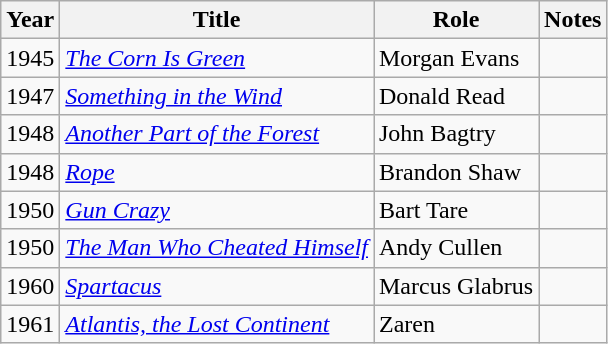<table class="wikitable">
<tr>
<th>Year</th>
<th>Title</th>
<th>Role</th>
<th>Notes</th>
</tr>
<tr>
<td>1945</td>
<td><em><a href='#'>The Corn Is Green</a></em></td>
<td>Morgan Evans</td>
<td></td>
</tr>
<tr>
<td>1947</td>
<td><em><a href='#'>Something in the Wind</a></em></td>
<td>Donald Read</td>
<td></td>
</tr>
<tr>
<td>1948</td>
<td><em><a href='#'>Another Part of the Forest</a></em></td>
<td>John Bagtry</td>
<td></td>
</tr>
<tr>
<td>1948</td>
<td><em><a href='#'>Rope</a></em></td>
<td>Brandon Shaw</td>
<td></td>
</tr>
<tr>
<td>1950</td>
<td><em><a href='#'>Gun Crazy</a></em></td>
<td>Bart Tare</td>
<td></td>
</tr>
<tr>
<td>1950</td>
<td><em><a href='#'>The Man Who Cheated Himself</a></em></td>
<td>Andy Cullen</td>
<td></td>
</tr>
<tr>
<td>1960</td>
<td><em><a href='#'>Spartacus</a></em></td>
<td>Marcus Glabrus</td>
<td></td>
</tr>
<tr>
<td>1961</td>
<td><em><a href='#'>Atlantis, the Lost Continent</a></em></td>
<td>Zaren</td>
<td></td>
</tr>
</table>
